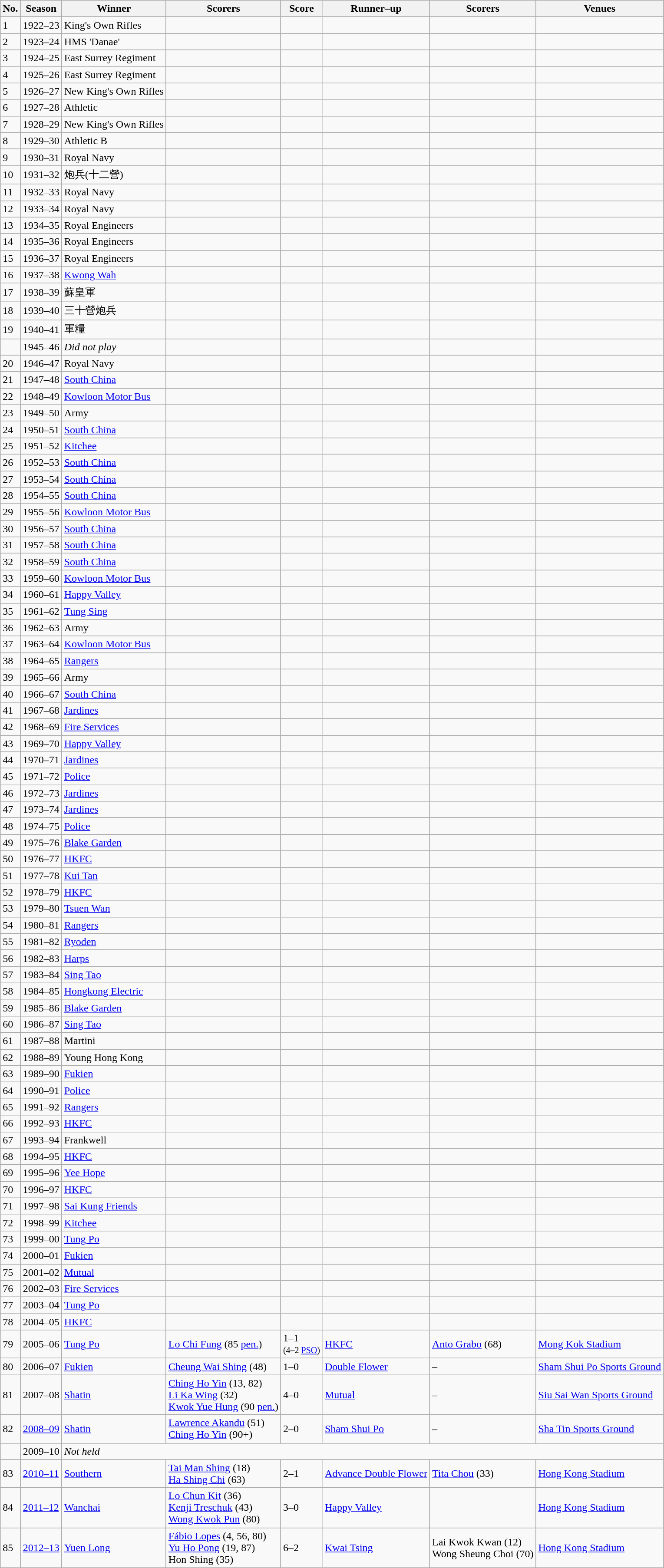<table class="wikitable">
<tr>
<th>No.</th>
<th>Season</th>
<th>Winner</th>
<th>Scorers</th>
<th>Score</th>
<th>Runner–up</th>
<th>Scorers</th>
<th>Venues</th>
</tr>
<tr>
<td>1</td>
<td>1922–23</td>
<td>King's Own Rifles</td>
<td></td>
<td></td>
<td></td>
<td></td>
<td></td>
</tr>
<tr>
<td>2</td>
<td>1923–24</td>
<td>HMS 'Danae'</td>
<td></td>
<td></td>
<td></td>
<td></td>
<td></td>
</tr>
<tr>
<td>3</td>
<td>1924–25</td>
<td>East Surrey Regiment</td>
<td></td>
<td></td>
<td></td>
<td></td>
<td></td>
</tr>
<tr>
<td>4</td>
<td>1925–26</td>
<td>East Surrey Regiment</td>
<td></td>
<td></td>
<td></td>
<td></td>
<td></td>
</tr>
<tr>
<td>5</td>
<td>1926–27</td>
<td>New King's Own Rifles</td>
<td></td>
<td></td>
<td></td>
<td></td>
<td></td>
</tr>
<tr>
<td>6</td>
<td>1927–28</td>
<td>Athletic</td>
<td></td>
<td></td>
<td></td>
<td></td>
<td></td>
</tr>
<tr>
<td>7</td>
<td>1928–29</td>
<td>New King's Own Rifles</td>
<td></td>
<td></td>
<td></td>
<td></td>
<td></td>
</tr>
<tr>
<td>8</td>
<td>1929–30</td>
<td>Athletic B</td>
<td></td>
<td></td>
<td></td>
<td></td>
<td></td>
</tr>
<tr>
<td>9</td>
<td>1930–31</td>
<td>Royal Navy</td>
<td></td>
<td></td>
<td></td>
<td></td>
<td></td>
</tr>
<tr>
<td>10</td>
<td>1931–32</td>
<td>炮兵(十二營)</td>
<td></td>
<td></td>
<td></td>
<td></td>
<td></td>
</tr>
<tr>
<td>11</td>
<td>1932–33</td>
<td>Royal Navy</td>
<td></td>
<td></td>
<td></td>
<td></td>
<td></td>
</tr>
<tr>
<td>12</td>
<td>1933–34</td>
<td>Royal Navy</td>
<td></td>
<td></td>
<td></td>
<td></td>
<td></td>
</tr>
<tr>
<td>13</td>
<td>1934–35</td>
<td>Royal Engineers</td>
<td></td>
<td></td>
<td></td>
<td></td>
<td></td>
</tr>
<tr>
<td>14</td>
<td>1935–36</td>
<td>Royal Engineers</td>
<td></td>
<td></td>
<td></td>
<td></td>
<td></td>
</tr>
<tr>
<td>15</td>
<td>1936–37</td>
<td>Royal Engineers</td>
<td></td>
<td></td>
<td></td>
<td></td>
<td></td>
</tr>
<tr>
<td>16</td>
<td>1937–38</td>
<td><a href='#'>Kwong Wah</a></td>
<td></td>
<td></td>
<td></td>
<td></td>
<td></td>
</tr>
<tr>
<td>17</td>
<td>1938–39</td>
<td>蘇皇軍</td>
<td></td>
<td></td>
<td></td>
<td></td>
<td></td>
</tr>
<tr>
<td>18</td>
<td>1939–40</td>
<td>三十營炮兵</td>
<td></td>
<td></td>
<td></td>
<td></td>
<td></td>
</tr>
<tr>
<td>19</td>
<td>1940–41</td>
<td>軍糧</td>
<td></td>
<td></td>
<td></td>
<td></td>
<td></td>
</tr>
<tr>
<td></td>
<td>1945–46</td>
<td><em>Did not play</em></td>
<td></td>
<td></td>
<td></td>
<td></td>
<td></td>
</tr>
<tr>
<td>20</td>
<td>1946–47</td>
<td>Royal Navy</td>
<td></td>
<td></td>
<td></td>
<td></td>
<td></td>
</tr>
<tr>
<td>21</td>
<td>1947–48</td>
<td><a href='#'>South China</a></td>
<td></td>
<td></td>
<td></td>
<td></td>
<td></td>
</tr>
<tr>
<td>22</td>
<td>1948–49</td>
<td><a href='#'>Kowloon Motor Bus</a></td>
<td></td>
<td></td>
<td></td>
<td></td>
<td></td>
</tr>
<tr>
<td>23</td>
<td>1949–50</td>
<td>Army</td>
<td></td>
<td></td>
<td></td>
<td></td>
<td></td>
</tr>
<tr>
<td>24</td>
<td>1950–51</td>
<td><a href='#'>South China</a></td>
<td></td>
<td></td>
<td></td>
<td></td>
<td></td>
</tr>
<tr>
<td>25</td>
<td>1951–52</td>
<td><a href='#'>Kitchee</a></td>
<td></td>
<td></td>
<td></td>
<td></td>
<td></td>
</tr>
<tr>
<td>26</td>
<td>1952–53</td>
<td><a href='#'>South China</a></td>
<td></td>
<td></td>
<td></td>
<td></td>
<td></td>
</tr>
<tr>
<td>27</td>
<td>1953–54</td>
<td><a href='#'>South China</a></td>
<td></td>
<td></td>
<td></td>
<td></td>
<td></td>
</tr>
<tr>
<td>28</td>
<td>1954–55</td>
<td><a href='#'>South China</a></td>
<td></td>
<td></td>
<td></td>
<td></td>
<td></td>
</tr>
<tr>
<td>29</td>
<td>1955–56</td>
<td><a href='#'>Kowloon Motor Bus</a></td>
<td></td>
<td></td>
<td></td>
<td></td>
<td></td>
</tr>
<tr>
<td>30</td>
<td>1956–57</td>
<td><a href='#'>South China</a></td>
<td></td>
<td></td>
<td></td>
<td></td>
<td></td>
</tr>
<tr>
<td>31</td>
<td>1957–58</td>
<td><a href='#'>South China</a></td>
<td></td>
<td></td>
<td></td>
<td></td>
<td></td>
</tr>
<tr>
<td>32</td>
<td>1958–59</td>
<td><a href='#'>South China</a></td>
<td></td>
<td></td>
<td></td>
<td></td>
<td></td>
</tr>
<tr>
<td>33</td>
<td>1959–60</td>
<td><a href='#'>Kowloon Motor Bus</a></td>
<td></td>
<td></td>
<td></td>
<td></td>
<td></td>
</tr>
<tr>
<td>34</td>
<td>1960–61</td>
<td><a href='#'>Happy Valley</a></td>
<td></td>
<td></td>
<td></td>
<td></td>
<td></td>
</tr>
<tr>
<td>35</td>
<td>1961–62</td>
<td><a href='#'>Tung Sing</a></td>
<td></td>
<td></td>
<td></td>
<td></td>
<td></td>
</tr>
<tr>
<td>36</td>
<td>1962–63</td>
<td>Army</td>
<td></td>
<td></td>
<td></td>
<td></td>
<td></td>
</tr>
<tr>
<td>37</td>
<td>1963–64</td>
<td><a href='#'>Kowloon Motor Bus</a></td>
<td></td>
<td></td>
<td></td>
<td></td>
<td></td>
</tr>
<tr>
<td>38</td>
<td>1964–65</td>
<td><a href='#'>Rangers</a></td>
<td></td>
<td></td>
<td></td>
<td></td>
<td></td>
</tr>
<tr>
<td>39</td>
<td>1965–66</td>
<td>Army</td>
<td></td>
<td></td>
<td></td>
<td></td>
<td></td>
</tr>
<tr>
<td>40</td>
<td>1966–67</td>
<td><a href='#'>South China</a></td>
<td></td>
<td></td>
<td></td>
<td></td>
<td></td>
</tr>
<tr>
<td>41</td>
<td>1967–68</td>
<td><a href='#'>Jardines</a></td>
<td></td>
<td></td>
<td></td>
<td></td>
<td></td>
</tr>
<tr>
<td>42</td>
<td>1968–69</td>
<td><a href='#'>Fire Services</a></td>
<td></td>
<td></td>
<td></td>
<td></td>
<td></td>
</tr>
<tr>
<td>43</td>
<td>1969–70</td>
<td><a href='#'>Happy Valley</a></td>
<td></td>
<td></td>
<td></td>
<td></td>
<td></td>
</tr>
<tr>
<td>44</td>
<td>1970–71</td>
<td><a href='#'>Jardines</a></td>
<td></td>
<td></td>
<td></td>
<td></td>
<td></td>
</tr>
<tr>
<td>45</td>
<td>1971–72</td>
<td><a href='#'>Police</a></td>
<td></td>
<td></td>
<td></td>
<td></td>
<td></td>
</tr>
<tr>
<td>46</td>
<td>1972–73</td>
<td><a href='#'>Jardines</a></td>
<td></td>
<td></td>
<td></td>
<td></td>
<td></td>
</tr>
<tr>
<td>47</td>
<td>1973–74</td>
<td><a href='#'>Jardines</a></td>
<td></td>
<td></td>
<td></td>
<td></td>
<td></td>
</tr>
<tr>
<td>48</td>
<td>1974–75</td>
<td><a href='#'>Police</a></td>
<td></td>
<td></td>
<td></td>
<td></td>
<td></td>
</tr>
<tr>
<td>49</td>
<td>1975–76</td>
<td><a href='#'>Blake Garden</a></td>
<td></td>
<td></td>
<td></td>
<td></td>
<td></td>
</tr>
<tr>
<td>50</td>
<td>1976–77</td>
<td><a href='#'>HKFC</a></td>
<td></td>
<td></td>
<td></td>
<td></td>
<td></td>
</tr>
<tr>
<td>51</td>
<td>1977–78</td>
<td><a href='#'>Kui Tan</a></td>
<td></td>
<td></td>
<td></td>
<td></td>
<td></td>
</tr>
<tr>
<td>52</td>
<td>1978–79</td>
<td><a href='#'>HKFC</a></td>
<td></td>
<td></td>
<td></td>
<td></td>
<td></td>
</tr>
<tr>
<td>53</td>
<td>1979–80</td>
<td><a href='#'>Tsuen Wan</a></td>
<td></td>
<td></td>
<td></td>
<td></td>
<td></td>
</tr>
<tr>
<td>54</td>
<td>1980–81</td>
<td><a href='#'>Rangers</a></td>
<td></td>
<td></td>
<td></td>
<td></td>
<td></td>
</tr>
<tr>
<td>55</td>
<td>1981–82</td>
<td><a href='#'>Ryoden</a></td>
<td></td>
<td></td>
<td></td>
<td></td>
<td></td>
</tr>
<tr>
<td>56</td>
<td>1982–83</td>
<td><a href='#'>Harps</a></td>
<td></td>
<td></td>
<td></td>
<td></td>
<td></td>
</tr>
<tr>
<td>57</td>
<td>1983–84</td>
<td><a href='#'>Sing Tao</a></td>
<td></td>
<td></td>
<td></td>
<td></td>
<td></td>
</tr>
<tr>
<td>58</td>
<td>1984–85</td>
<td><a href='#'>Hongkong Electric</a></td>
<td></td>
<td></td>
<td></td>
<td></td>
<td></td>
</tr>
<tr>
<td>59</td>
<td>1985–86</td>
<td><a href='#'>Blake Garden</a></td>
<td></td>
<td></td>
<td></td>
<td></td>
<td></td>
</tr>
<tr>
<td>60</td>
<td>1986–87</td>
<td><a href='#'>Sing Tao</a></td>
<td></td>
<td></td>
<td></td>
<td></td>
<td></td>
</tr>
<tr>
<td>61</td>
<td>1987–88</td>
<td>Martini</td>
<td></td>
<td></td>
<td></td>
<td></td>
<td></td>
</tr>
<tr>
<td>62</td>
<td>1988–89</td>
<td>Young Hong Kong</td>
<td></td>
<td></td>
<td></td>
<td></td>
<td></td>
</tr>
<tr>
<td>63</td>
<td>1989–90</td>
<td><a href='#'>Fukien</a></td>
<td></td>
<td></td>
<td></td>
<td></td>
<td></td>
</tr>
<tr>
<td>64</td>
<td>1990–91</td>
<td><a href='#'>Police</a></td>
<td></td>
<td></td>
<td></td>
<td></td>
<td></td>
</tr>
<tr>
<td>65</td>
<td>1991–92</td>
<td><a href='#'>Rangers</a></td>
<td></td>
<td></td>
<td></td>
<td></td>
<td></td>
</tr>
<tr>
<td>66</td>
<td>1992–93</td>
<td><a href='#'>HKFC</a></td>
<td></td>
<td></td>
<td></td>
<td></td>
<td></td>
</tr>
<tr>
<td>67</td>
<td>1993–94</td>
<td>Frankwell</td>
<td></td>
<td></td>
<td></td>
<td></td>
<td></td>
</tr>
<tr>
<td>68</td>
<td>1994–95</td>
<td><a href='#'>HKFC</a></td>
<td></td>
<td></td>
<td></td>
<td></td>
<td></td>
</tr>
<tr>
<td>69</td>
<td>1995–96</td>
<td><a href='#'>Yee Hope</a></td>
<td></td>
<td></td>
<td></td>
<td></td>
<td></td>
</tr>
<tr>
<td>70</td>
<td>1996–97</td>
<td><a href='#'>HKFC</a></td>
<td></td>
<td></td>
<td></td>
<td></td>
<td></td>
</tr>
<tr>
<td>71</td>
<td>1997–98</td>
<td><a href='#'>Sai Kung Friends</a></td>
<td></td>
<td></td>
<td></td>
<td></td>
<td></td>
</tr>
<tr>
<td>72</td>
<td>1998–99</td>
<td><a href='#'>Kitchee</a></td>
<td></td>
<td></td>
<td></td>
<td></td>
<td></td>
</tr>
<tr>
<td>73</td>
<td>1999–00</td>
<td><a href='#'>Tung Po</a></td>
<td></td>
<td></td>
<td></td>
<td></td>
<td></td>
</tr>
<tr>
<td>74</td>
<td>2000–01</td>
<td><a href='#'>Fukien</a></td>
<td></td>
<td></td>
<td></td>
<td></td>
<td></td>
</tr>
<tr>
<td>75</td>
<td>2001–02</td>
<td><a href='#'>Mutual</a></td>
<td></td>
<td></td>
<td></td>
<td></td>
<td></td>
</tr>
<tr>
<td>76</td>
<td>2002–03</td>
<td><a href='#'>Fire Services</a></td>
<td></td>
<td></td>
<td></td>
<td></td>
<td></td>
</tr>
<tr>
<td>77</td>
<td>2003–04</td>
<td><a href='#'>Tung Po</a></td>
<td></td>
<td></td>
<td></td>
<td></td>
<td></td>
</tr>
<tr>
<td>78</td>
<td>2004–05</td>
<td><a href='#'>HKFC</a></td>
<td></td>
<td></td>
<td></td>
<td></td>
<td></td>
</tr>
<tr>
<td>79</td>
<td>2005–06</td>
<td><a href='#'>Tung Po</a></td>
<td><a href='#'>Lo Chi Fung</a> (85 <a href='#'>pen.</a>)</td>
<td>1–1<br><small>(4–2 <a href='#'>PSO</a>)</small></td>
<td><a href='#'>HKFC</a></td>
<td><a href='#'>Anto Grabo</a> (68)</td>
<td><a href='#'>Mong Kok Stadium</a></td>
</tr>
<tr>
<td>80</td>
<td>2006–07</td>
<td><a href='#'>Fukien</a></td>
<td><a href='#'>Cheung Wai Shing</a> (48)</td>
<td>1–0</td>
<td><a href='#'>Double Flower</a></td>
<td>–</td>
<td><a href='#'>Sham Shui Po Sports Ground</a></td>
</tr>
<tr>
<td>81</td>
<td>2007–08</td>
<td><a href='#'>Shatin</a></td>
<td><a href='#'>Ching Ho Yin</a> (13, 82)<br><a href='#'>Li Ka Wing</a> (32)<br><a href='#'>Kwok Yue Hung</a> (90 <a href='#'>pen.</a>)</td>
<td>4–0</td>
<td><a href='#'>Mutual</a></td>
<td>–</td>
<td><a href='#'>Siu Sai Wan Sports Ground</a></td>
</tr>
<tr>
<td>82</td>
<td><a href='#'>2008–09</a></td>
<td><a href='#'>Shatin</a></td>
<td><a href='#'>Lawrence Akandu</a> (51)<br><a href='#'>Ching Ho Yin</a> (90+)</td>
<td>2–0</td>
<td><a href='#'>Sham Shui Po</a></td>
<td>–</td>
<td><a href='#'>Sha Tin Sports Ground</a></td>
</tr>
<tr>
<td></td>
<td>2009–10</td>
<td colspan=6><em>Not held</em></td>
</tr>
<tr>
<td>83</td>
<td><a href='#'>2010–11</a></td>
<td><a href='#'>Southern</a></td>
<td><a href='#'>Tai Man Shing</a> (18)<br><a href='#'>Ha Shing Chi</a> (63)</td>
<td>2–1</td>
<td><a href='#'>Advance Double Flower</a></td>
<td><a href='#'>Tita Chou</a> (33)</td>
<td><a href='#'>Hong Kong Stadium</a></td>
</tr>
<tr>
<td>84</td>
<td><a href='#'>2011–12</a></td>
<td><a href='#'>Wanchai</a></td>
<td><a href='#'>Lo Chun Kit</a> (36)<br><a href='#'>Kenji Treschuk</a> (43)<br><a href='#'>Wong Kwok Pun</a> (80)</td>
<td>3–0</td>
<td><a href='#'>Happy Valley</a></td>
<td></td>
<td><a href='#'>Hong Kong Stadium</a></td>
</tr>
<tr>
<td>85</td>
<td><a href='#'>2012–13</a></td>
<td><a href='#'>Yuen Long</a></td>
<td><a href='#'>Fábio Lopes</a> (4, 56, 80) <br> <a href='#'>Yu Ho Pong</a> (19, 87) <br> Hon Shing (35)</td>
<td>6–2</td>
<td><a href='#'>Kwai Tsing</a></td>
<td>Lai Kwok Kwan (12) <br> Wong Sheung Choi (70)</td>
<td><a href='#'>Hong Kong Stadium</a></td>
</tr>
</table>
